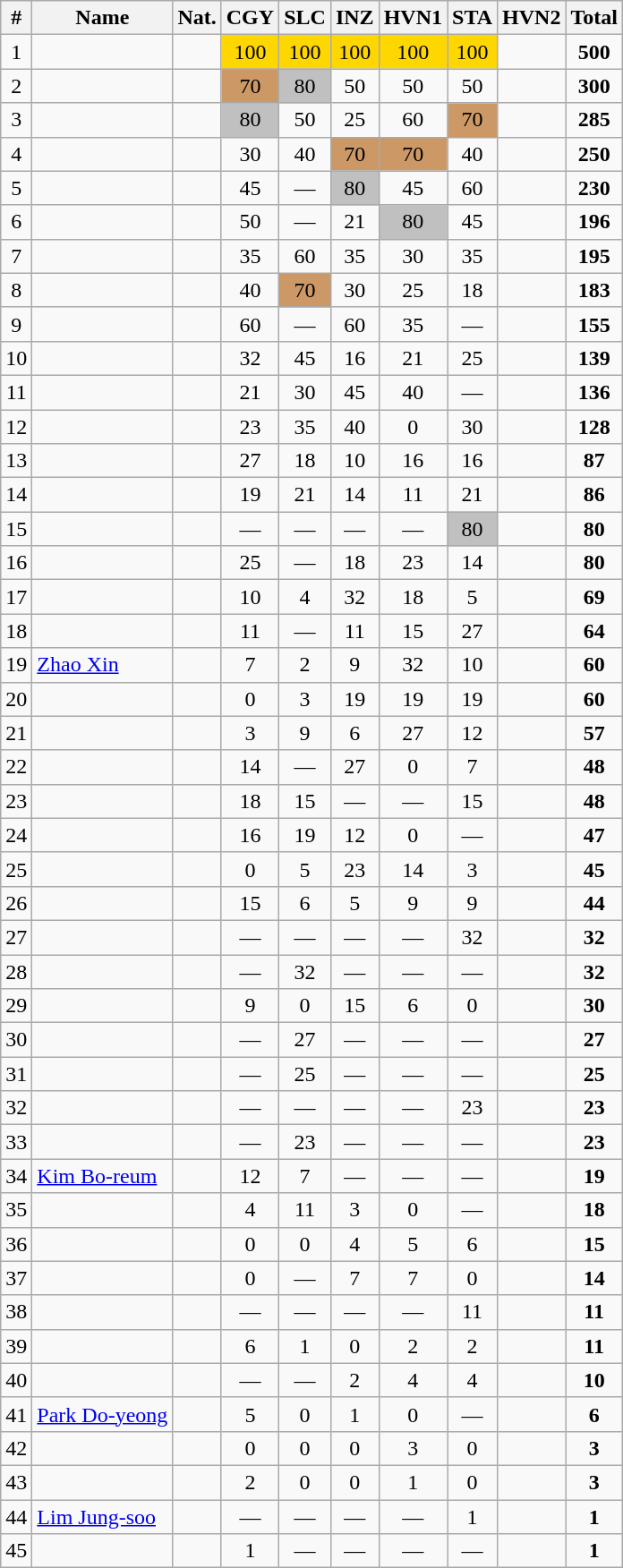<table class="wikitable sortable" style="text-align:center;">
<tr>
<th>#</th>
<th>Name</th>
<th>Nat.</th>
<th>CGY</th>
<th>SLC</th>
<th>INZ</th>
<th>HVN1</th>
<th>STA</th>
<th>HVN2</th>
<th>Total</th>
</tr>
<tr>
<td>1</td>
<td align=left></td>
<td></td>
<td bgcolor=gold>100</td>
<td bgcolor=gold>100</td>
<td bgcolor=gold>100</td>
<td bgcolor=gold>100</td>
<td bgcolor=gold>100</td>
<td></td>
<td><strong>500</strong></td>
</tr>
<tr>
<td>2</td>
<td align=left></td>
<td></td>
<td bgcolor=cc9966>70</td>
<td bgcolor=silver>80</td>
<td>50</td>
<td>50</td>
<td>50</td>
<td></td>
<td><strong>300</strong></td>
</tr>
<tr>
<td>3</td>
<td align=left></td>
<td></td>
<td bgcolor=silver>80</td>
<td>50</td>
<td>25</td>
<td>60</td>
<td bgcolor=cc9966>70</td>
<td></td>
<td><strong>285</strong></td>
</tr>
<tr>
<td>4</td>
<td align=left></td>
<td></td>
<td>30</td>
<td>40</td>
<td bgcolor=cc9966>70</td>
<td bgcolor=cc9966>70</td>
<td>40</td>
<td></td>
<td><strong>250</strong></td>
</tr>
<tr>
<td>5</td>
<td align=left></td>
<td></td>
<td>45</td>
<td>—</td>
<td bgcolor=silver>80</td>
<td>45</td>
<td>60</td>
<td></td>
<td><strong>230</strong></td>
</tr>
<tr>
<td>6</td>
<td align=left></td>
<td></td>
<td>50</td>
<td>—</td>
<td>21</td>
<td bgcolor=silver>80</td>
<td>45</td>
<td></td>
<td><strong>196</strong></td>
</tr>
<tr>
<td>7</td>
<td align=left></td>
<td></td>
<td>35</td>
<td>60</td>
<td>35</td>
<td>30</td>
<td>35</td>
<td></td>
<td><strong>195</strong></td>
</tr>
<tr>
<td>8</td>
<td align=left></td>
<td></td>
<td>40</td>
<td bgcolor=cc9966>70</td>
<td>30</td>
<td>25</td>
<td>18</td>
<td></td>
<td><strong>183</strong></td>
</tr>
<tr>
<td>9</td>
<td align=left></td>
<td></td>
<td>60</td>
<td>—</td>
<td>60</td>
<td>35</td>
<td>—</td>
<td></td>
<td><strong>155</strong></td>
</tr>
<tr>
<td>10</td>
<td align=left></td>
<td></td>
<td>32</td>
<td>45</td>
<td>16</td>
<td>21</td>
<td>25</td>
<td></td>
<td><strong>139</strong></td>
</tr>
<tr>
<td>11</td>
<td align=left></td>
<td></td>
<td>21</td>
<td>30</td>
<td>45</td>
<td>40</td>
<td>—</td>
<td></td>
<td><strong>136</strong></td>
</tr>
<tr>
<td>12</td>
<td align=left></td>
<td></td>
<td>23</td>
<td>35</td>
<td>40</td>
<td>0</td>
<td>30</td>
<td></td>
<td><strong>128</strong></td>
</tr>
<tr>
<td>13</td>
<td align=left></td>
<td></td>
<td>27</td>
<td>18</td>
<td>10</td>
<td>16</td>
<td>16</td>
<td></td>
<td><strong>87</strong></td>
</tr>
<tr>
<td>14</td>
<td align=left></td>
<td></td>
<td>19</td>
<td>21</td>
<td>14</td>
<td>11</td>
<td>21</td>
<td></td>
<td><strong>86</strong></td>
</tr>
<tr>
<td>15</td>
<td align=left></td>
<td></td>
<td>—</td>
<td>—</td>
<td>—</td>
<td>—</td>
<td bgcolor=silver>80</td>
<td></td>
<td><strong>80</strong></td>
</tr>
<tr>
<td>16</td>
<td align=left></td>
<td></td>
<td>25</td>
<td>—</td>
<td>18</td>
<td>23</td>
<td>14</td>
<td></td>
<td><strong>80</strong></td>
</tr>
<tr>
<td>17</td>
<td align=left></td>
<td></td>
<td>10</td>
<td>4</td>
<td>32</td>
<td>18</td>
<td>5</td>
<td></td>
<td><strong>69</strong></td>
</tr>
<tr>
<td>18</td>
<td align=left></td>
<td></td>
<td>11</td>
<td>—</td>
<td>11</td>
<td>15</td>
<td>27</td>
<td></td>
<td><strong>64</strong></td>
</tr>
<tr>
<td>19</td>
<td align=left><a href='#'>Zhao Xin</a></td>
<td></td>
<td>7</td>
<td>2</td>
<td>9</td>
<td>32</td>
<td>10</td>
<td></td>
<td><strong>60</strong></td>
</tr>
<tr>
<td>20</td>
<td align=left></td>
<td></td>
<td>0</td>
<td>3</td>
<td>19</td>
<td>19</td>
<td>19</td>
<td></td>
<td><strong>60</strong></td>
</tr>
<tr>
<td>21</td>
<td align=left></td>
<td></td>
<td>3</td>
<td>9</td>
<td>6</td>
<td>27</td>
<td>12</td>
<td></td>
<td><strong>57</strong></td>
</tr>
<tr>
<td>22</td>
<td align=left></td>
<td></td>
<td>14</td>
<td>—</td>
<td>27</td>
<td>0</td>
<td>7</td>
<td></td>
<td><strong>48</strong></td>
</tr>
<tr>
<td>23</td>
<td align=left></td>
<td></td>
<td>18</td>
<td>15</td>
<td>—</td>
<td>—</td>
<td>15</td>
<td></td>
<td><strong>48</strong></td>
</tr>
<tr>
<td>24</td>
<td align=left></td>
<td></td>
<td>16</td>
<td>19</td>
<td>12</td>
<td>0</td>
<td>—</td>
<td></td>
<td><strong>47</strong></td>
</tr>
<tr>
<td>25</td>
<td align=left></td>
<td></td>
<td>0</td>
<td>5</td>
<td>23</td>
<td>14</td>
<td>3</td>
<td></td>
<td><strong>45</strong></td>
</tr>
<tr>
<td>26</td>
<td align=left></td>
<td></td>
<td>15</td>
<td>6</td>
<td>5</td>
<td>9</td>
<td>9</td>
<td></td>
<td><strong>44</strong></td>
</tr>
<tr>
<td>27</td>
<td align=left></td>
<td></td>
<td>—</td>
<td>—</td>
<td>—</td>
<td>—</td>
<td>32</td>
<td></td>
<td><strong>32</strong></td>
</tr>
<tr>
<td>28</td>
<td align=left></td>
<td></td>
<td>—</td>
<td>32</td>
<td>—</td>
<td>—</td>
<td>—</td>
<td></td>
<td><strong>32</strong></td>
</tr>
<tr>
<td>29</td>
<td align=left></td>
<td></td>
<td>9</td>
<td>0</td>
<td>15</td>
<td>6</td>
<td>0</td>
<td></td>
<td><strong>30</strong></td>
</tr>
<tr>
<td>30</td>
<td align=left></td>
<td></td>
<td>—</td>
<td>27</td>
<td>—</td>
<td>—</td>
<td>—</td>
<td></td>
<td><strong>27</strong></td>
</tr>
<tr>
<td>31</td>
<td align=left></td>
<td></td>
<td>—</td>
<td>25</td>
<td>—</td>
<td>—</td>
<td>—</td>
<td></td>
<td><strong>25</strong></td>
</tr>
<tr>
<td>32</td>
<td align=left></td>
<td></td>
<td>—</td>
<td>—</td>
<td>—</td>
<td>—</td>
<td>23</td>
<td></td>
<td><strong>23</strong></td>
</tr>
<tr>
<td>33</td>
<td align=left></td>
<td></td>
<td>—</td>
<td>23</td>
<td>—</td>
<td>—</td>
<td>—</td>
<td></td>
<td><strong>23</strong></td>
</tr>
<tr>
<td>34</td>
<td align=left><a href='#'>Kim Bo-reum</a></td>
<td></td>
<td>12</td>
<td>7</td>
<td>—</td>
<td>—</td>
<td>—</td>
<td></td>
<td><strong>19</strong></td>
</tr>
<tr>
<td>35</td>
<td align=left></td>
<td></td>
<td>4</td>
<td>11</td>
<td>3</td>
<td>0</td>
<td>—</td>
<td></td>
<td><strong>18</strong></td>
</tr>
<tr>
<td>36</td>
<td align=left></td>
<td></td>
<td>0</td>
<td>0</td>
<td>4</td>
<td>5</td>
<td>6</td>
<td></td>
<td><strong>15</strong></td>
</tr>
<tr>
<td>37</td>
<td align=left></td>
<td></td>
<td>0</td>
<td>—</td>
<td>7</td>
<td>7</td>
<td>0</td>
<td></td>
<td><strong>14</strong></td>
</tr>
<tr>
<td>38</td>
<td align=left></td>
<td></td>
<td>—</td>
<td>—</td>
<td>—</td>
<td>—</td>
<td>11</td>
<td></td>
<td><strong>11</strong></td>
</tr>
<tr>
<td>39</td>
<td align=left></td>
<td></td>
<td>6</td>
<td>1</td>
<td>0</td>
<td>2</td>
<td>2</td>
<td></td>
<td><strong>11</strong></td>
</tr>
<tr>
<td>40</td>
<td align=left></td>
<td></td>
<td>—</td>
<td>—</td>
<td>2</td>
<td>4</td>
<td>4</td>
<td></td>
<td><strong>10</strong></td>
</tr>
<tr>
<td>41</td>
<td align=left><a href='#'>Park Do-yeong</a></td>
<td></td>
<td>5</td>
<td>0</td>
<td>1</td>
<td>0</td>
<td>—</td>
<td></td>
<td><strong>6</strong></td>
</tr>
<tr>
<td>42</td>
<td align=left></td>
<td></td>
<td>0</td>
<td>0</td>
<td>0</td>
<td>3</td>
<td>0</td>
<td></td>
<td><strong>3</strong></td>
</tr>
<tr>
<td>43</td>
<td align=left></td>
<td></td>
<td>2</td>
<td>0</td>
<td>0</td>
<td>1</td>
<td>0</td>
<td></td>
<td><strong>3</strong></td>
</tr>
<tr>
<td>44</td>
<td align=left><a href='#'>Lim Jung-soo</a></td>
<td></td>
<td>—</td>
<td>—</td>
<td>—</td>
<td>—</td>
<td>1</td>
<td></td>
<td><strong>1</strong></td>
</tr>
<tr>
<td>45</td>
<td align=left></td>
<td></td>
<td>1</td>
<td>—</td>
<td>—</td>
<td>—</td>
<td>—</td>
<td></td>
<td><strong>1</strong></td>
</tr>
</table>
